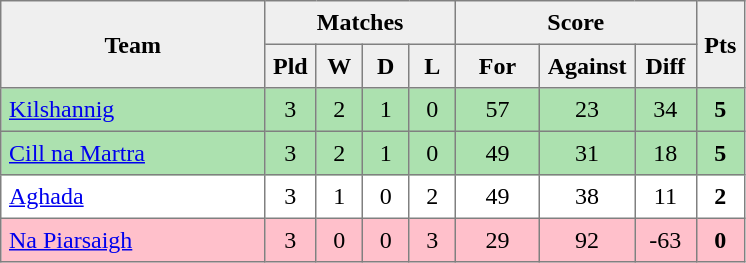<table style=border-collapse:collapse border=1 cellspacing=0 cellpadding=5>
<tr align=center bgcolor=#efefef>
<th rowspan=2 width=165>Team</th>
<th colspan=4>Matches</th>
<th colspan=3>Score</th>
<th rowspan=2width=20>Pts</th>
</tr>
<tr align=center bgcolor=#efefef>
<th width=20>Pld</th>
<th width=20>W</th>
<th width=20>D</th>
<th width=20>L</th>
<th width=45>For</th>
<th width=45>Against</th>
<th width=30>Diff</th>
</tr>
<tr align=center style="background:#ACE1AF;">
<td style="text-align:left;"><a href='#'>Kilshannig</a></td>
<td>3</td>
<td>2</td>
<td>1</td>
<td>0</td>
<td>57</td>
<td>23</td>
<td>34</td>
<td><strong>5</strong></td>
</tr>
<tr align=center style="background:#ACE1AF;">
<td style="text-align:left;"><a href='#'>Cill na Martra</a></td>
<td>3</td>
<td>2</td>
<td>1</td>
<td>0</td>
<td>49</td>
<td>31</td>
<td>18</td>
<td><strong>5</strong></td>
</tr>
<tr align=center>
<td style="text-align:left;"><a href='#'>Aghada</a></td>
<td>3</td>
<td>1</td>
<td>0</td>
<td>2</td>
<td>49</td>
<td>38</td>
<td>11</td>
<td><strong>2</strong></td>
</tr>
<tr align=center style="background:#FFC0CB;">
<td style="text-align:left;"><a href='#'>Na Piarsaigh</a></td>
<td>3</td>
<td>0</td>
<td>0</td>
<td>3</td>
<td>29</td>
<td>92</td>
<td>-63</td>
<td><strong>0</strong></td>
</tr>
</table>
